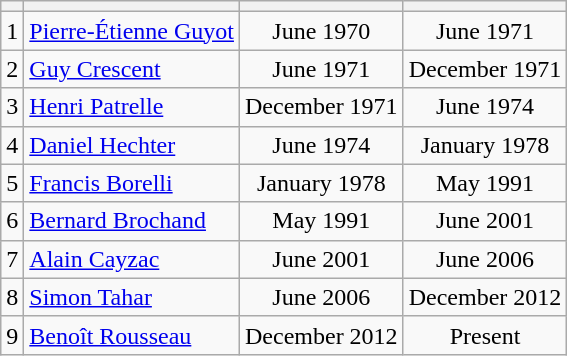<table class="wikitable plainrowheaders sortable" style="text-align:center">
<tr>
<th></th>
<th></th>
<th></th>
<th></th>
</tr>
<tr>
<td>1</td>
<td align="left"> <a href='#'>Pierre-Étienne Guyot</a></td>
<td>June 1970</td>
<td>June 1971</td>
</tr>
<tr>
<td>2</td>
<td align="left"> <a href='#'>Guy Crescent</a></td>
<td>June 1971</td>
<td>December 1971</td>
</tr>
<tr>
<td>3</td>
<td align="left"> <a href='#'>Henri Patrelle</a></td>
<td>December 1971</td>
<td>June 1974</td>
</tr>
<tr>
<td>4</td>
<td align="left"> <a href='#'>Daniel Hechter</a></td>
<td>June 1974</td>
<td>January 1978</td>
</tr>
<tr>
<td>5</td>
<td align="left"> <a href='#'>Francis Borelli</a></td>
<td>January 1978</td>
<td>May 1991</td>
</tr>
<tr>
<td>6</td>
<td align="left"> <a href='#'>Bernard Brochand</a></td>
<td>May 1991</td>
<td>June 2001</td>
</tr>
<tr>
<td>7</td>
<td align="left"> <a href='#'>Alain Cayzac</a></td>
<td>June 2001</td>
<td>June 2006</td>
</tr>
<tr>
<td>8</td>
<td align="left"> <a href='#'>Simon Tahar</a></td>
<td>June 2006</td>
<td>December 2012</td>
</tr>
<tr>
<td>9</td>
<td align="left"> <a href='#'>Benoît Rousseau</a></td>
<td>December 2012</td>
<td>Present</td>
</tr>
</table>
